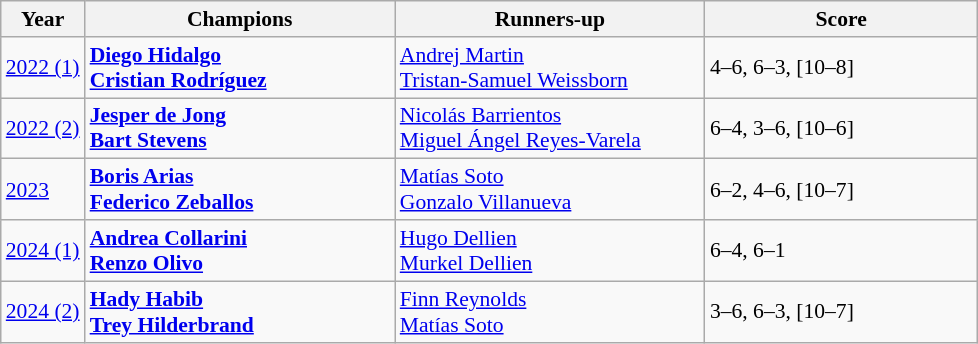<table class="wikitable" style="font-size:90%">
<tr>
<th>Year</th>
<th style="width:200px;">Champions</th>
<th style="width:200px;">Runners-up</th>
<th style="width:175px;">Score</th>
</tr>
<tr>
<td><a href='#'>2022 (1)</a></td>
<td> <strong><a href='#'>Diego Hidalgo</a></strong><br> <strong><a href='#'>Cristian Rodríguez</a></strong></td>
<td> <a href='#'>Andrej Martin</a><br> <a href='#'>Tristan-Samuel Weissborn</a></td>
<td>4–6, 6–3, [10–8]</td>
</tr>
<tr>
<td><a href='#'>2022 (2)</a></td>
<td> <strong><a href='#'>Jesper de Jong</a></strong><br> <strong><a href='#'>Bart Stevens</a></strong></td>
<td> <a href='#'>Nicolás Barrientos</a><br> <a href='#'>Miguel Ángel Reyes-Varela</a></td>
<td>6–4, 3–6, [10–6]</td>
</tr>
<tr>
<td><a href='#'>2023</a></td>
<td> <strong><a href='#'>Boris Arias</a></strong><br> <strong><a href='#'>Federico Zeballos</a></strong></td>
<td> <a href='#'>Matías Soto</a><br> <a href='#'>Gonzalo Villanueva</a></td>
<td>6–2, 4–6, [10–7]</td>
</tr>
<tr>
<td><a href='#'>2024 (1)</a></td>
<td> <strong><a href='#'>Andrea Collarini</a></strong><br> <strong><a href='#'>Renzo Olivo</a></strong></td>
<td> <a href='#'>Hugo Dellien</a><br> <a href='#'>Murkel Dellien</a></td>
<td>6–4, 6–1</td>
</tr>
<tr>
<td><a href='#'>2024 (2)</a></td>
<td> <strong><a href='#'>Hady Habib</a></strong><br> <strong><a href='#'>Trey Hilderbrand</a></strong></td>
<td> <a href='#'>Finn Reynolds</a><br> <a href='#'>Matías Soto</a></td>
<td>3–6, 6–3, [10–7]</td>
</tr>
</table>
